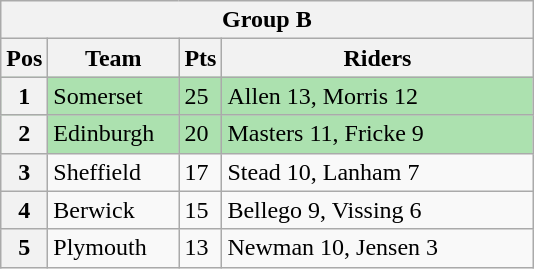<table class="wikitable">
<tr>
<th colspan="4">Group B</th>
</tr>
<tr>
<th width=20>Pos</th>
<th width=80>Team</th>
<th width=20>Pts</th>
<th width=200>Riders</th>
</tr>
<tr style="background:#ACE1AF;">
<th>1</th>
<td>Somerset</td>
<td>25</td>
<td>Allen 13, Morris 12</td>
</tr>
<tr style="background:#ACE1AF;">
<th>2</th>
<td>Edinburgh</td>
<td>20</td>
<td>Masters 11, Fricke 9</td>
</tr>
<tr>
<th>3</th>
<td>Sheffield</td>
<td>17</td>
<td>Stead 10, Lanham 7</td>
</tr>
<tr>
<th>4</th>
<td>Berwick</td>
<td>15</td>
<td>Bellego 9, Vissing 6</td>
</tr>
<tr>
<th>5</th>
<td>Plymouth</td>
<td>13</td>
<td>Newman 10, Jensen 3</td>
</tr>
</table>
